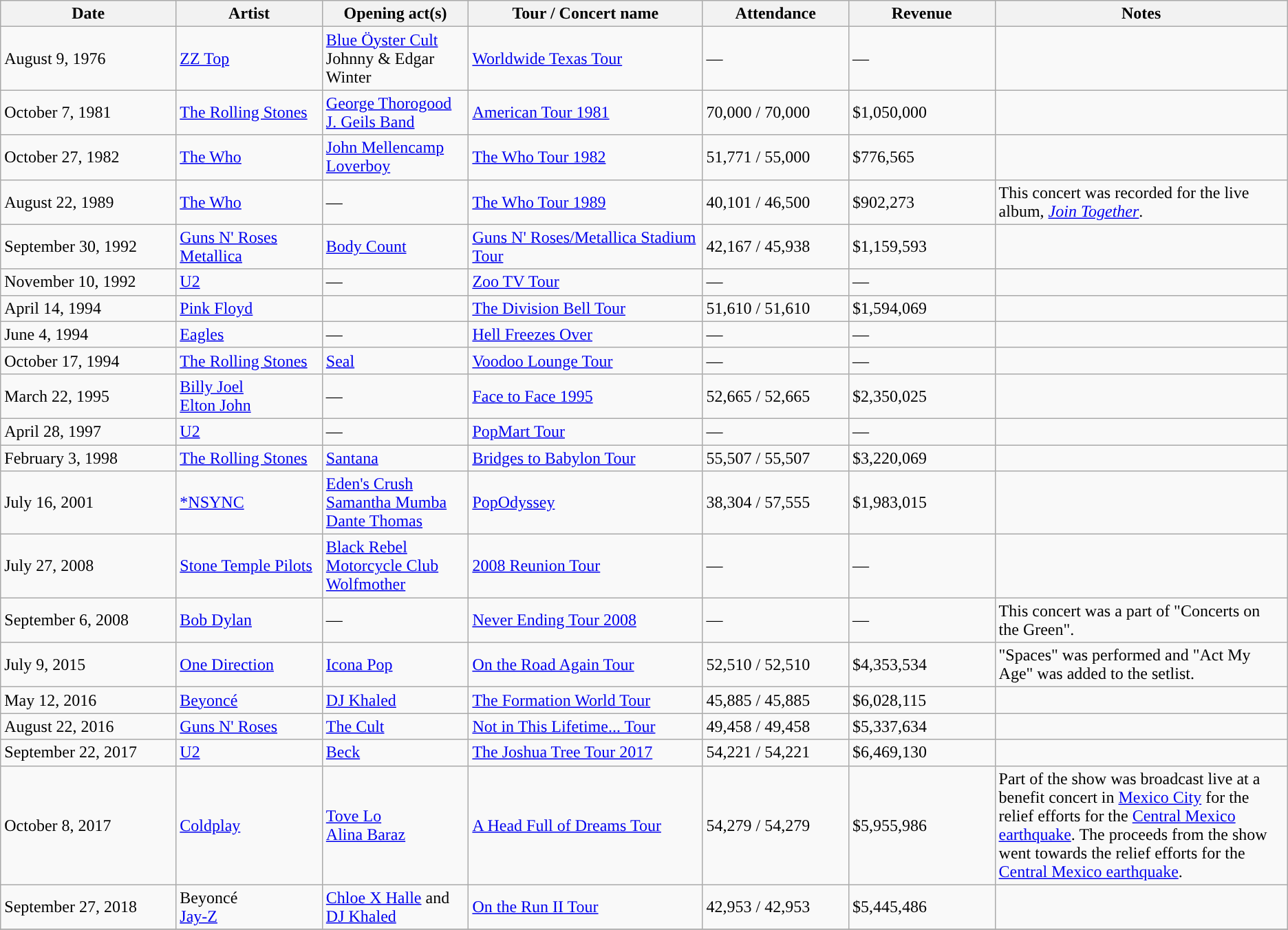<table class="wikitable" style=font-size:100% style="text-align:center">
<tr>
<th width=12% style="text-align:center;">Date</th>
<th width=10% style="text-align:center;">Artist</th>
<th width=10% style="text-align:center;">Opening act(s)</th>
<th width=16% style="text-align:center;">Tour / Concert name</th>
<th width=10% style="text-align:center;">Attendance</th>
<th width=10% style="text-align:center;">Revenue</th>
<th width=20% style="text-align:center;">Notes</th>
</tr>
<tr>
<td>August 9, 1976</td>
<td><a href='#'>ZZ Top</a></td>
<td><a href='#'>Blue Öyster Cult</a><br>Johnny & Edgar Winter</td>
<td><a href='#'>Worldwide Texas Tour</a></td>
<td>—</td>
<td>—</td>
<td></td>
</tr>
<tr>
<td>October 7, 1981</td>
<td><a href='#'>The Rolling Stones</a></td>
<td><a href='#'>George Thorogood</a><br><a href='#'>J. Geils Band</a></td>
<td><a href='#'>American Tour 1981</a></td>
<td>70,000 / 70,000</td>
<td>$1,050,000</td>
<td></td>
</tr>
<tr>
<td>October 27, 1982</td>
<td><a href='#'>The Who</a></td>
<td><a href='#'>John Mellencamp</a><br><a href='#'>Loverboy</a></td>
<td><a href='#'>The Who Tour 1982</a></td>
<td>51,771 / 55,000</td>
<td>$776,565</td>
<td></td>
</tr>
<tr>
<td>August 22, 1989</td>
<td><a href='#'>The Who</a></td>
<td>—</td>
<td><a href='#'>The Who Tour 1989</a></td>
<td>40,101 / 46,500</td>
<td>$902,273</td>
<td>This concert was recorded for the live album, <em><a href='#'>Join Together</a></em>.</td>
</tr>
<tr>
<td>September 30, 1992</td>
<td><a href='#'>Guns N' Roses</a><br><a href='#'>Metallica</a></td>
<td><a href='#'>Body Count</a></td>
<td><a href='#'>Guns N' Roses/Metallica Stadium Tour</a></td>
<td>42,167 / 45,938</td>
<td>$1,159,593</td>
<td></td>
</tr>
<tr>
<td>November 10, 1992</td>
<td><a href='#'>U2</a></td>
<td>—</td>
<td><a href='#'>Zoo TV Tour</a></td>
<td>—</td>
<td>—</td>
<td></td>
</tr>
<tr>
<td>April 14, 1994</td>
<td><a href='#'>Pink Floyd</a></td>
<td></td>
<td><a href='#'>The Division Bell Tour</a></td>
<td>51,610 / 51,610</td>
<td>$1,594,069</td>
<td></td>
</tr>
<tr>
<td>June 4, 1994</td>
<td><a href='#'>Eagles</a></td>
<td>—</td>
<td><a href='#'>Hell Freezes Over</a></td>
<td>—</td>
<td>—</td>
<td></td>
</tr>
<tr>
<td>October 17, 1994</td>
<td><a href='#'>The Rolling Stones</a></td>
<td><a href='#'>Seal</a></td>
<td><a href='#'>Voodoo Lounge Tour</a></td>
<td>—</td>
<td>—</td>
<td></td>
</tr>
<tr>
<td>March 22, 1995</td>
<td><a href='#'>Billy Joel</a><br><a href='#'>Elton John</a></td>
<td>—</td>
<td><a href='#'>Face to Face 1995</a></td>
<td>52,665 / 52,665</td>
<td>$2,350,025</td>
<td></td>
</tr>
<tr>
<td>April 28, 1997</td>
<td><a href='#'>U2</a></td>
<td>—</td>
<td><a href='#'>PopMart Tour</a></td>
<td>—</td>
<td>—</td>
<td></td>
</tr>
<tr>
<td>February 3, 1998</td>
<td><a href='#'>The Rolling Stones</a></td>
<td><a href='#'>Santana</a></td>
<td><a href='#'>Bridges to Babylon Tour</a></td>
<td>55,507 / 55,507</td>
<td>$3,220,069</td>
<td></td>
</tr>
<tr>
<td>July 16, 2001</td>
<td><a href='#'>*NSYNC</a></td>
<td><a href='#'>Eden's Crush</a><br><a href='#'>Samantha Mumba</a><br><a href='#'>Dante Thomas</a></td>
<td><a href='#'>PopOdyssey</a></td>
<td>38,304 / 57,555</td>
<td>$1,983,015</td>
<td></td>
</tr>
<tr>
<td>July 27, 2008</td>
<td><a href='#'>Stone Temple Pilots</a></td>
<td><a href='#'>Black Rebel Motorcycle Club</a><br><a href='#'>Wolfmother</a></td>
<td><a href='#'>2008 Reunion Tour</a></td>
<td>—</td>
<td>—</td>
<td></td>
</tr>
<tr>
<td>September 6, 2008</td>
<td><a href='#'>Bob Dylan</a></td>
<td>—</td>
<td><a href='#'>Never Ending Tour 2008</a></td>
<td>—</td>
<td>—</td>
<td>This concert was a part of "Concerts on the Green".</td>
</tr>
<tr>
<td>July 9, 2015</td>
<td><a href='#'>One Direction</a></td>
<td><a href='#'>Icona Pop</a></td>
<td><a href='#'>On the Road Again Tour</a></td>
<td>52,510 / 52,510</td>
<td>$4,353,534</td>
<td>"Spaces" was performed and "Act My Age" was added to the setlist.</td>
</tr>
<tr>
<td>May 12, 2016</td>
<td><a href='#'>Beyoncé</a></td>
<td><a href='#'>DJ Khaled</a></td>
<td><a href='#'>The Formation World Tour</a></td>
<td>45,885 / 45,885</td>
<td>$6,028,115</td>
<td></td>
</tr>
<tr>
<td>August 22, 2016</td>
<td><a href='#'>Guns N' Roses</a></td>
<td><a href='#'>The Cult</a></td>
<td><a href='#'>Not in This Lifetime... Tour</a></td>
<td>49,458 / 49,458</td>
<td>$5,337,634</td>
<td></td>
</tr>
<tr>
<td>September 22, 2017</td>
<td><a href='#'>U2</a></td>
<td><a href='#'>Beck</a></td>
<td><a href='#'>The Joshua Tree Tour 2017</a></td>
<td>54,221 / 54,221</td>
<td>$6,469,130</td>
<td></td>
</tr>
<tr>
<td>October 8, 2017</td>
<td><a href='#'>Coldplay</a></td>
<td><a href='#'>Tove Lo</a><br><a href='#'>Alina Baraz</a></td>
<td><a href='#'>A Head Full of Dreams Tour</a></td>
<td>54,279 / 54,279</td>
<td>$5,955,986</td>
<td>Part of the show was broadcast live at a benefit concert in <a href='#'>Mexico City</a> for the relief efforts for the <a href='#'>Central Mexico earthquake</a>. The proceeds from the show went towards the relief efforts for the <a href='#'>Central Mexico earthquake</a>.</td>
</tr>
<tr>
<td>September 27, 2018</td>
<td>Beyoncé<br><a href='#'>Jay-Z</a></td>
<td><a href='#'>Chloe X Halle</a> and <a href='#'>DJ Khaled</a></td>
<td><a href='#'>On the Run II Tour</a></td>
<td>42,953 / 42,953</td>
<td>$5,445,486</td>
<td></td>
</tr>
<tr>
</tr>
<tr>
</tr>
</table>
